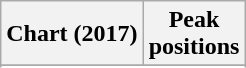<table class="wikitable sortable plainrowheaders" style="text-align:center">
<tr>
<th>Chart (2017)</th>
<th>Peak<br>positions</th>
</tr>
<tr>
</tr>
<tr>
</tr>
</table>
